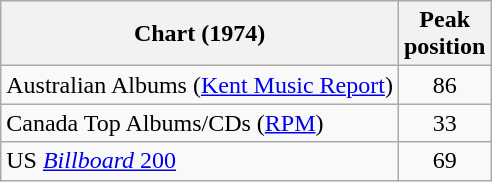<table class="wikitable sortable">
<tr>
<th align="center">Chart (1974)</th>
<th scope="col">Peak<br>position</th>
</tr>
<tr>
<td align="left">Australian Albums (<a href='#'>Kent Music Report</a>)</td>
<td align="center">86</td>
</tr>
<tr>
<td align="left">Canada Top Albums/CDs (<a href='#'>RPM</a>)</td>
<td align="center">33</td>
</tr>
<tr>
<td align="left">US <a href='#'><em>Billboard</em> 200</a></td>
<td align="center">69</td>
</tr>
</table>
